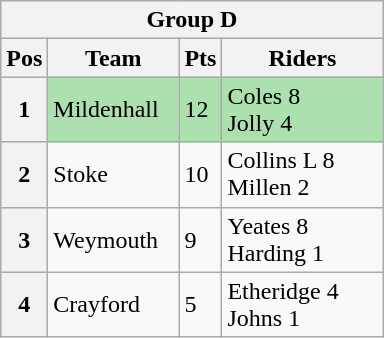<table class="wikitable">
<tr>
<th colspan="4">Group D</th>
</tr>
<tr>
<th width=20>Pos</th>
<th width=80>Team</th>
<th width=20>Pts</th>
<th width=100>Riders</th>
</tr>
<tr style="background:#ACE1AF;">
<th>1</th>
<td>Mildenhall</td>
<td>12</td>
<td>Coles 8<br>Jolly 4</td>
</tr>
<tr>
<th>2</th>
<td>Stoke</td>
<td>10</td>
<td>Collins L 8<br> Millen 2</td>
</tr>
<tr>
<th>3</th>
<td>Weymouth</td>
<td>9</td>
<td>Yeates 8<br> Harding 1</td>
</tr>
<tr>
<th>4</th>
<td>Crayford</td>
<td>5</td>
<td>Etheridge 4<br> Johns 1</td>
</tr>
</table>
